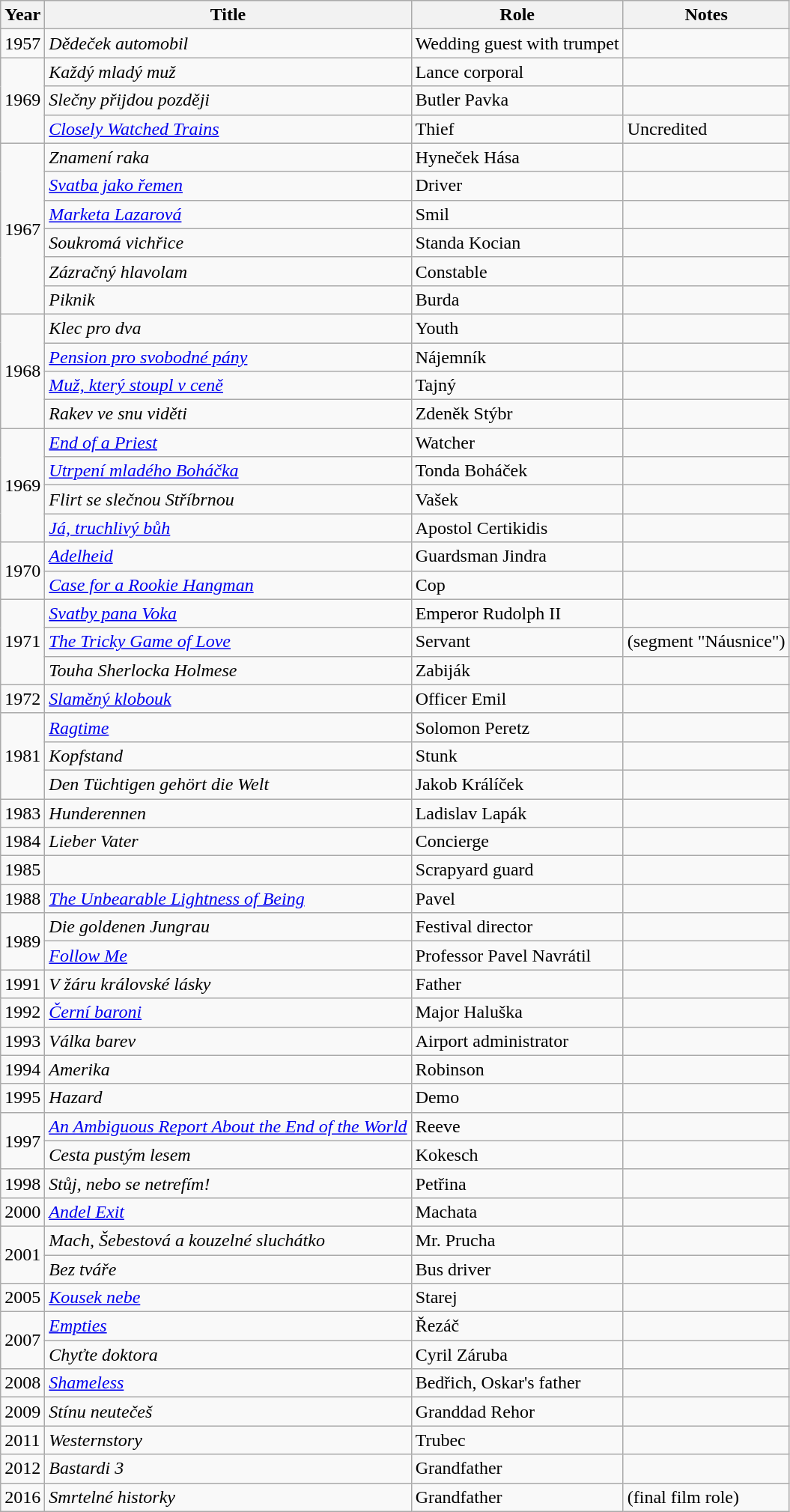<table class="wikitable sortable">
<tr>
<th>Year</th>
<th>Title</th>
<th>Role</th>
<th class="unsortable">Notes</th>
</tr>
<tr>
<td>1957</td>
<td><em>Dědeček automobil</em></td>
<td>Wedding guest with trumpet</td>
<td></td>
</tr>
<tr>
<td rowspan="3">1969</td>
<td><em>Každý mladý muž</em></td>
<td>Lance corporal</td>
<td></td>
</tr>
<tr>
<td><em>Slečny přijdou později</em></td>
<td>Butler Pavka</td>
<td></td>
</tr>
<tr>
<td><em><a href='#'>Closely Watched Trains</a></em></td>
<td>Thief</td>
<td>Uncredited</td>
</tr>
<tr>
<td rowspan="6">1967</td>
<td><em>Znamení raka</em></td>
<td>Hyneček Hása</td>
<td></td>
</tr>
<tr>
<td><em><a href='#'>Svatba jako řemen</a></em></td>
<td>Driver</td>
<td></td>
</tr>
<tr>
<td><em><a href='#'>Marketa Lazarová</a></em></td>
<td>Smil</td>
<td></td>
</tr>
<tr>
<td><em>Soukromá vichřice</em></td>
<td>Standa Kocian</td>
<td></td>
</tr>
<tr>
<td><em>Zázračný hlavolam</em></td>
<td>Constable</td>
<td></td>
</tr>
<tr>
<td><em>Piknik</em></td>
<td>Burda</td>
<td></td>
</tr>
<tr>
<td rowspan="4">1968</td>
<td><em>Klec pro dva</em></td>
<td>Youth</td>
<td></td>
</tr>
<tr>
<td><em><a href='#'>Pension pro svobodné pány</a></em></td>
<td>Nájemník</td>
<td></td>
</tr>
<tr>
<td><em><a href='#'>Muž, který stoupl v ceně</a></em></td>
<td>Tajný</td>
<td></td>
</tr>
<tr>
<td><em>Rakev ve snu viděti</em></td>
<td>Zdeněk Stýbr</td>
<td></td>
</tr>
<tr>
<td rowspan="4">1969</td>
<td><em><a href='#'>End of a Priest</a></em></td>
<td>Watcher</td>
<td></td>
</tr>
<tr>
<td><em><a href='#'>Utrpení mladého Boháčka</a></em></td>
<td>Tonda Boháček</td>
<td></td>
</tr>
<tr>
<td><em>Flirt se slečnou Stříbrnou</em></td>
<td>Vašek</td>
<td></td>
</tr>
<tr>
<td><em><a href='#'>Já, truchlivý bůh</a></em></td>
<td>Apostol Certikidis</td>
<td></td>
</tr>
<tr>
<td rowspan="2">1970</td>
<td><em><a href='#'>Adelheid</a></em></td>
<td>Guardsman Jindra</td>
<td></td>
</tr>
<tr>
<td><em><a href='#'>Case for a Rookie Hangman</a></em></td>
<td>Cop</td>
<td></td>
</tr>
<tr>
<td rowspan="3">1971</td>
<td><em><a href='#'>Svatby pana Voka</a></em></td>
<td>Emperor Rudolph II</td>
<td></td>
</tr>
<tr>
<td><em><a href='#'>The Tricky Game of Love</a></em></td>
<td>Servant</td>
<td>(segment "Náusnice")</td>
</tr>
<tr>
<td><em>Touha Sherlocka Holmese</em></td>
<td>Zabiják</td>
<td></td>
</tr>
<tr>
<td>1972</td>
<td><em><a href='#'>Slaměný klobouk</a></em></td>
<td>Officer Emil</td>
<td></td>
</tr>
<tr>
<td rowspan="3">1981</td>
<td><em><a href='#'>Ragtime</a></em></td>
<td>Solomon Peretz</td>
<td></td>
</tr>
<tr>
<td><em>Kopfstand</em></td>
<td>Stunk</td>
<td></td>
</tr>
<tr>
<td><em>Den Tüchtigen gehört die Welt</em></td>
<td>Jakob Králíček</td>
<td></td>
</tr>
<tr>
<td>1983</td>
<td><em>Hunderennen</em></td>
<td>Ladislav Lapák</td>
<td></td>
</tr>
<tr>
<td>1984</td>
<td><em>Lieber Vater</em></td>
<td>Concierge</td>
<td></td>
</tr>
<tr>
<td>1985</td>
<td><em></em></td>
<td>Scrapyard guard</td>
<td></td>
</tr>
<tr>
<td>1988</td>
<td><em><a href='#'>The Unbearable Lightness of Being</a></em></td>
<td>Pavel</td>
<td></td>
</tr>
<tr>
<td rowspan="2">1989</td>
<td><em>Die goldenen Jungrau</em></td>
<td>Festival director</td>
<td></td>
</tr>
<tr>
<td><em><a href='#'>Follow Me</a></em></td>
<td>Professor Pavel Navrátil</td>
<td></td>
</tr>
<tr>
<td>1991</td>
<td><em>V žáru královské lásky</em></td>
<td>Father</td>
<td></td>
</tr>
<tr>
<td>1992</td>
<td><em><a href='#'>Černí baroni</a></em></td>
<td>Major Haluška</td>
<td></td>
</tr>
<tr>
<td>1993</td>
<td><em>Válka barev</em></td>
<td>Airport administrator</td>
<td></td>
</tr>
<tr>
<td>1994</td>
<td><em>Amerika</em></td>
<td>Robinson</td>
<td></td>
</tr>
<tr>
<td>1995</td>
<td><em>Hazard</em></td>
<td>Demo</td>
<td></td>
</tr>
<tr>
<td rowspan="2">1997</td>
<td><em><a href='#'>An Ambiguous Report About the End of the World</a></em></td>
<td>Reeve</td>
<td></td>
</tr>
<tr>
<td><em>Cesta pustým lesem</em></td>
<td>Kokesch</td>
<td></td>
</tr>
<tr>
<td>1998</td>
<td><em>Stůj, nebo se netrefím! </em></td>
<td>Petřina</td>
<td></td>
</tr>
<tr>
<td>2000</td>
<td><em><a href='#'>Andel Exit</a></em></td>
<td>Machata</td>
<td></td>
</tr>
<tr>
<td rowspan="2">2001</td>
<td><em>Mach, Šebestová a kouzelné sluchátko</em></td>
<td>Mr. Prucha</td>
<td></td>
</tr>
<tr>
<td><em>Bez tváře</em></td>
<td>Bus driver</td>
<td></td>
</tr>
<tr>
<td>2005</td>
<td><em><a href='#'>Kousek nebe</a></em></td>
<td>Starej</td>
<td></td>
</tr>
<tr>
<td rowspan="2">2007</td>
<td><em><a href='#'>Empties</a></em></td>
<td>Řezáč</td>
<td></td>
</tr>
<tr>
<td><em>Chyťte doktora</em></td>
<td>Cyril Záruba</td>
<td></td>
</tr>
<tr>
<td>2008</td>
<td><em><a href='#'>Shameless</a></em></td>
<td>Bedřich, Oskar's father</td>
<td></td>
</tr>
<tr>
<td>2009</td>
<td><em>Stínu neutečeš </em></td>
<td>Granddad Rehor</td>
<td></td>
</tr>
<tr>
<td>2011</td>
<td><em>Westernstory</em></td>
<td>Trubec</td>
<td></td>
</tr>
<tr>
<td>2012</td>
<td><em>Bastardi 3</em></td>
<td>Grandfather</td>
<td></td>
</tr>
<tr>
<td>2016</td>
<td><em>Smrtelné historky</em></td>
<td>Grandfather</td>
<td>(final film role)</td>
</tr>
</table>
